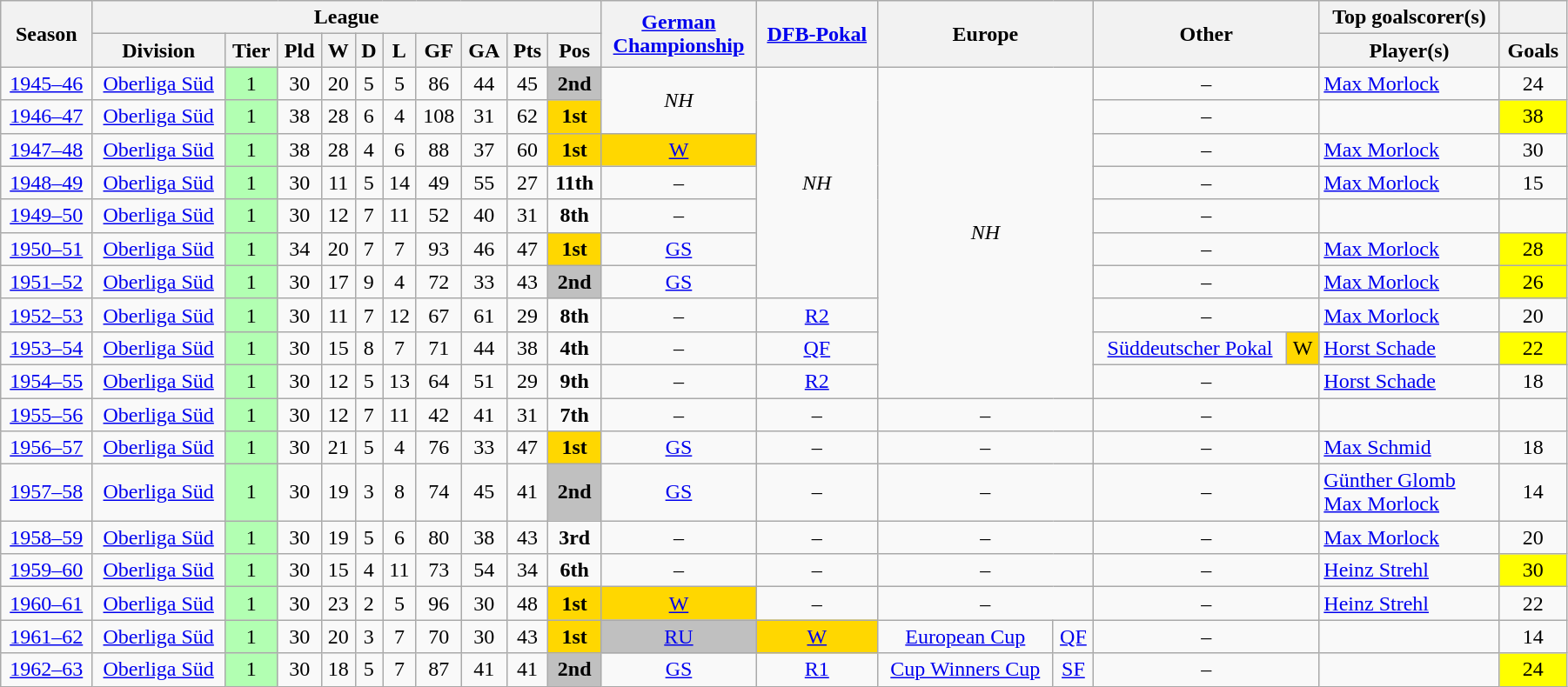<table class="wikitable" style="text-align: center" width="95%">
<tr>
<th rowspan=2>Season</th>
<th colspan="10">League</th>
<th rowspan="2"><a href='#'>German<br>Championship</a></th>
<th rowspan=2><a href='#'>DFB-Pokal</a></th>
<th colspan="2" rowspan="2">Europe</th>
<th colspan="2" rowspan="2">Other</th>
<th>Top goalscorer(s)</th>
<th></th>
</tr>
<tr>
<th>Division</th>
<th>Tier</th>
<th>Pld</th>
<th>W</th>
<th>D</th>
<th>L</th>
<th>GF</th>
<th>GA</th>
<th>Pts</th>
<th>Pos</th>
<th>Player(s)</th>
<th>Goals</th>
</tr>
<tr>
<td><a href='#'>1945–46</a></td>
<td><a href='#'>Oberliga Süd</a></td>
<td bgcolor="#b2ffb2">1</td>
<td>30</td>
<td>20</td>
<td>5</td>
<td>5</td>
<td>86</td>
<td>44</td>
<td>45</td>
<td bgcolor=silver><strong>2nd</strong></td>
<td rowspan="2"><em>NH</em></td>
<td rowspan="7"><em>NH</em></td>
<td colspan="2" rowspan="10"><em>NH</em></td>
<td colspan="2">–</td>
<td align=left> <a href='#'>Max Morlock</a></td>
<td>24</td>
</tr>
<tr>
<td><a href='#'>1946–47</a></td>
<td><a href='#'>Oberliga Süd</a></td>
<td bgcolor="#b2ffb2">1</td>
<td>38</td>
<td>28</td>
<td>6</td>
<td>4</td>
<td>108</td>
<td>31</td>
<td>62</td>
<td bgcolor=gold><strong>1st</strong></td>
<td colspan="2">–</td>
<td align=left> </td>
<td bgcolor=yellow>38</td>
</tr>
<tr>
<td><a href='#'>1947–48</a></td>
<td><a href='#'>Oberliga Süd</a></td>
<td bgcolor="#b2ffb2">1</td>
<td>38</td>
<td>28</td>
<td>4</td>
<td>6</td>
<td>88</td>
<td>37</td>
<td>60</td>
<td bgcolor=gold><strong>1st</strong></td>
<td bgcolor=gold><a href='#'>W</a></td>
<td colspan="2">–</td>
<td align=left> <a href='#'>Max Morlock</a></td>
<td>30</td>
</tr>
<tr>
<td><a href='#'>1948–49</a></td>
<td><a href='#'>Oberliga Süd</a></td>
<td bgcolor="#b2ffb2">1</td>
<td>30</td>
<td>11</td>
<td>5</td>
<td>14</td>
<td>49</td>
<td>55</td>
<td>27</td>
<td><strong>11th</strong></td>
<td>–</td>
<td colspan="2">–</td>
<td align=left> <a href='#'>Max Morlock</a></td>
<td>15</td>
</tr>
<tr>
<td><a href='#'>1949–50</a></td>
<td><a href='#'>Oberliga Süd</a></td>
<td bgcolor="#b2ffb2">1</td>
<td>30</td>
<td>12</td>
<td>7</td>
<td>11</td>
<td>52</td>
<td>40</td>
<td>31</td>
<td><strong>8th</strong></td>
<td>–</td>
<td colspan="2">–</td>
<td align=left></td>
<td></td>
</tr>
<tr>
<td><a href='#'>1950–51</a></td>
<td><a href='#'>Oberliga Süd</a></td>
<td bgcolor="#b2ffb2">1</td>
<td>34</td>
<td>20</td>
<td>7</td>
<td>7</td>
<td>93</td>
<td>46</td>
<td>47</td>
<td bgcolor=gold><strong>1st</strong></td>
<td><a href='#'>GS</a></td>
<td colspan="2">–</td>
<td align=left> <a href='#'>Max Morlock</a></td>
<td bgcolor=yellow>28</td>
</tr>
<tr>
<td><a href='#'>1951–52</a></td>
<td><a href='#'>Oberliga Süd</a></td>
<td bgcolor="#b2ffb2">1</td>
<td>30</td>
<td>17</td>
<td>9</td>
<td>4</td>
<td>72</td>
<td>33</td>
<td>43</td>
<td bgcolor=silver><strong>2nd</strong></td>
<td><a href='#'>GS</a></td>
<td colspan="2">–</td>
<td align=left> <a href='#'>Max Morlock</a></td>
<td bgcolor=yellow>26</td>
</tr>
<tr>
<td><a href='#'>1952–53</a></td>
<td><a href='#'>Oberliga Süd</a></td>
<td bgcolor="#b2ffb2">1</td>
<td>30</td>
<td>11</td>
<td>7</td>
<td>12</td>
<td>67</td>
<td>61</td>
<td>29</td>
<td><strong>8th</strong></td>
<td>–</td>
<td><a href='#'>R2</a></td>
<td colspan="2">–</td>
<td align=left> <a href='#'>Max Morlock</a></td>
<td>20</td>
</tr>
<tr>
<td><a href='#'>1953–54</a></td>
<td><a href='#'>Oberliga Süd</a></td>
<td bgcolor="#b2ffb2">1</td>
<td>30</td>
<td>15</td>
<td>8</td>
<td>7</td>
<td>71</td>
<td>44</td>
<td>38</td>
<td><strong>4th</strong></td>
<td>–</td>
<td><a href='#'>QF</a></td>
<td><a href='#'>Süddeutscher Pokal</a></td>
<td bgcolor=gold>W</td>
<td align=left> <a href='#'>Horst Schade</a></td>
<td bgcolor=yellow>22</td>
</tr>
<tr>
<td><a href='#'>1954–55</a></td>
<td><a href='#'>Oberliga Süd</a></td>
<td bgcolor="#b2ffb2">1</td>
<td>30</td>
<td>12</td>
<td>5</td>
<td>13</td>
<td>64</td>
<td>51</td>
<td>29</td>
<td><strong>9th</strong></td>
<td>–</td>
<td><a href='#'>R2</a></td>
<td colspan="2">–</td>
<td align=left> <a href='#'>Horst Schade</a></td>
<td>18</td>
</tr>
<tr>
<td><a href='#'>1955–56</a></td>
<td><a href='#'>Oberliga Süd</a></td>
<td bgcolor="#b2ffb2">1</td>
<td>30</td>
<td>12</td>
<td>7</td>
<td>11</td>
<td>42</td>
<td>41</td>
<td>31</td>
<td><strong>7th</strong></td>
<td>–</td>
<td>–</td>
<td colspan="2">–</td>
<td colspan="2">–</td>
<td align=left></td>
<td></td>
</tr>
<tr>
<td><a href='#'>1956–57</a></td>
<td><a href='#'>Oberliga Süd</a></td>
<td bgcolor="#b2ffb2">1</td>
<td>30</td>
<td>21</td>
<td>5</td>
<td>4</td>
<td>76</td>
<td>33</td>
<td>47</td>
<td bgcolor=gold><strong>1st</strong></td>
<td><a href='#'>GS</a></td>
<td>–</td>
<td colspan="2">–</td>
<td colspan="2">–</td>
<td align=left> <a href='#'>Max Schmid</a></td>
<td>18</td>
</tr>
<tr>
<td><a href='#'>1957–58</a></td>
<td><a href='#'>Oberliga Süd</a></td>
<td bgcolor="#b2ffb2">1</td>
<td>30</td>
<td>19</td>
<td>3</td>
<td>8</td>
<td>74</td>
<td>45</td>
<td>41</td>
<td bgcolor=silver><strong>2nd</strong></td>
<td><a href='#'>GS</a></td>
<td>–</td>
<td colspan="2">–</td>
<td colspan="2">–</td>
<td align=left> <a href='#'>Günther Glomb</a><br> <a href='#'>Max Morlock</a></td>
<td>14</td>
</tr>
<tr>
<td><a href='#'>1958–59</a></td>
<td><a href='#'>Oberliga Süd</a></td>
<td bgcolor="#b2ffb2">1</td>
<td>30</td>
<td>19</td>
<td>5</td>
<td>6</td>
<td>80</td>
<td>38</td>
<td>43</td>
<td><strong>3rd</strong></td>
<td>–</td>
<td>–</td>
<td colspan="2">–</td>
<td colspan="2">–</td>
<td align=left> <a href='#'>Max Morlock</a></td>
<td>20</td>
</tr>
<tr>
<td><a href='#'>1959–60</a></td>
<td><a href='#'>Oberliga Süd</a></td>
<td bgcolor="#b2ffb2">1</td>
<td>30</td>
<td>15</td>
<td>4</td>
<td>11</td>
<td>73</td>
<td>54</td>
<td>34</td>
<td><strong>6th</strong></td>
<td>–</td>
<td>–</td>
<td colspan="2">–</td>
<td colspan="2">–</td>
<td align=left> <a href='#'>Heinz Strehl</a></td>
<td bgcolor=yellow>30</td>
</tr>
<tr>
<td><a href='#'>1960–61</a></td>
<td><a href='#'>Oberliga Süd</a></td>
<td bgcolor="#b2ffb2">1</td>
<td>30</td>
<td>23</td>
<td>2</td>
<td>5</td>
<td>96</td>
<td>30</td>
<td>48</td>
<td bgcolor=gold><strong>1st</strong></td>
<td bgcolor=gold><a href='#'>W</a></td>
<td>–</td>
<td colspan="2">–</td>
<td colspan="2">–</td>
<td align=left> <a href='#'>Heinz Strehl</a></td>
<td>22</td>
</tr>
<tr>
<td><a href='#'>1961–62</a></td>
<td><a href='#'>Oberliga Süd</a></td>
<td bgcolor="#b2ffb2">1</td>
<td>30</td>
<td>20</td>
<td>3</td>
<td>7</td>
<td>70</td>
<td>30</td>
<td>43</td>
<td bgcolor=gold><strong>1st</strong></td>
<td bgcolor=silver><a href='#'>RU</a></td>
<td bgcolor="gold"><a href='#'>W</a></td>
<td><a href='#'>European Cup</a></td>
<td><a href='#'>QF</a></td>
<td colspan="2">–</td>
<td align=left> </td>
<td>14</td>
</tr>
<tr>
<td><a href='#'>1962–63</a></td>
<td><a href='#'>Oberliga Süd</a></td>
<td bgcolor="#b2ffb2">1</td>
<td>30</td>
<td>18</td>
<td>5</td>
<td>7</td>
<td>87</td>
<td>41</td>
<td>41</td>
<td bgcolor=silver><strong>2nd</strong></td>
<td><a href='#'>GS</a></td>
<td><a href='#'>R1</a></td>
<td><a href='#'>Cup Winners Cup</a></td>
<td><a href='#'>SF</a></td>
<td colspan="2">–</td>
<td align=left> </td>
<td bgcolor=yellow>24</td>
</tr>
</table>
